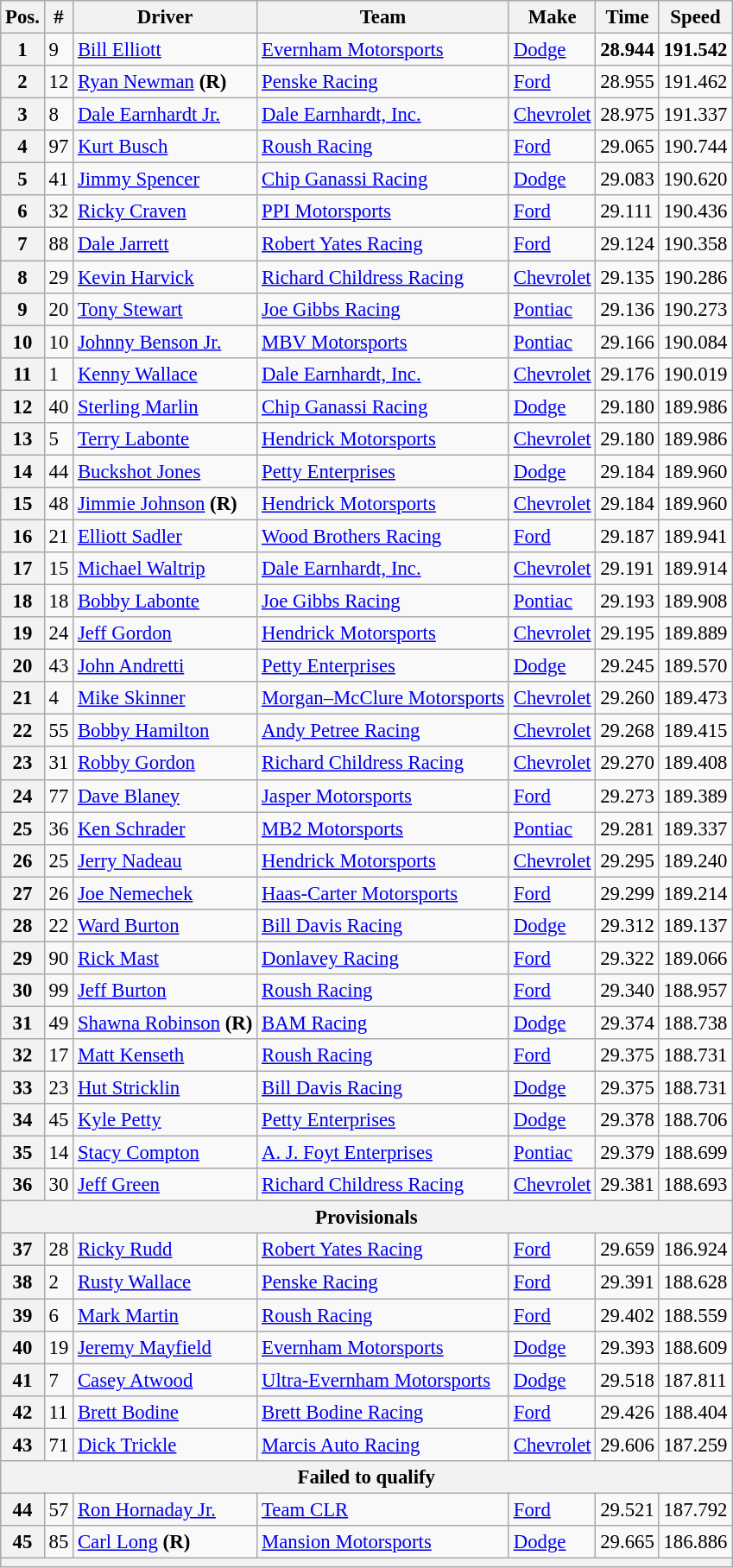<table class="wikitable" style="font-size:95%">
<tr>
<th>Pos.</th>
<th>#</th>
<th>Driver</th>
<th>Team</th>
<th>Make</th>
<th>Time</th>
<th>Speed</th>
</tr>
<tr>
<th>1</th>
<td>9</td>
<td><a href='#'>Bill Elliott</a></td>
<td><a href='#'>Evernham Motorsports</a></td>
<td><a href='#'>Dodge</a></td>
<td><strong>28.944</strong></td>
<td><strong>191.542</strong></td>
</tr>
<tr>
<th>2</th>
<td>12</td>
<td><a href='#'>Ryan Newman</a> <strong>(R)</strong></td>
<td><a href='#'>Penske Racing</a></td>
<td><a href='#'>Ford</a></td>
<td>28.955</td>
<td>191.462</td>
</tr>
<tr>
<th>3</th>
<td>8</td>
<td><a href='#'>Dale Earnhardt Jr.</a></td>
<td><a href='#'>Dale Earnhardt, Inc.</a></td>
<td><a href='#'>Chevrolet</a></td>
<td>28.975</td>
<td>191.337</td>
</tr>
<tr>
<th>4</th>
<td>97</td>
<td><a href='#'>Kurt Busch</a></td>
<td><a href='#'>Roush Racing</a></td>
<td><a href='#'>Ford</a></td>
<td>29.065</td>
<td>190.744</td>
</tr>
<tr>
<th>5</th>
<td>41</td>
<td><a href='#'>Jimmy Spencer</a></td>
<td><a href='#'>Chip Ganassi Racing</a></td>
<td><a href='#'>Dodge</a></td>
<td>29.083</td>
<td>190.620</td>
</tr>
<tr>
<th>6</th>
<td>32</td>
<td><a href='#'>Ricky Craven</a></td>
<td><a href='#'>PPI Motorsports</a></td>
<td><a href='#'>Ford</a></td>
<td>29.111</td>
<td>190.436</td>
</tr>
<tr>
<th>7</th>
<td>88</td>
<td><a href='#'>Dale Jarrett</a></td>
<td><a href='#'>Robert Yates Racing</a></td>
<td><a href='#'>Ford</a></td>
<td>29.124</td>
<td>190.358</td>
</tr>
<tr>
<th>8</th>
<td>29</td>
<td><a href='#'>Kevin Harvick</a></td>
<td><a href='#'>Richard Childress Racing</a></td>
<td><a href='#'>Chevrolet</a></td>
<td>29.135</td>
<td>190.286</td>
</tr>
<tr>
<th>9</th>
<td>20</td>
<td><a href='#'>Tony Stewart</a></td>
<td><a href='#'>Joe Gibbs Racing</a></td>
<td><a href='#'>Pontiac</a></td>
<td>29.136</td>
<td>190.273</td>
</tr>
<tr>
<th>10</th>
<td>10</td>
<td><a href='#'>Johnny Benson Jr.</a></td>
<td><a href='#'>MBV Motorsports</a></td>
<td><a href='#'>Pontiac</a></td>
<td>29.166</td>
<td>190.084</td>
</tr>
<tr>
<th>11</th>
<td>1</td>
<td><a href='#'>Kenny Wallace</a></td>
<td><a href='#'>Dale Earnhardt, Inc.</a></td>
<td><a href='#'>Chevrolet</a></td>
<td>29.176</td>
<td>190.019</td>
</tr>
<tr>
<th>12</th>
<td>40</td>
<td><a href='#'>Sterling Marlin</a></td>
<td><a href='#'>Chip Ganassi Racing</a></td>
<td><a href='#'>Dodge</a></td>
<td>29.180</td>
<td>189.986</td>
</tr>
<tr>
<th>13</th>
<td>5</td>
<td><a href='#'>Terry Labonte</a></td>
<td><a href='#'>Hendrick Motorsports</a></td>
<td><a href='#'>Chevrolet</a></td>
<td>29.180</td>
<td>189.986</td>
</tr>
<tr>
<th>14</th>
<td>44</td>
<td><a href='#'>Buckshot Jones</a></td>
<td><a href='#'>Petty Enterprises</a></td>
<td><a href='#'>Dodge</a></td>
<td>29.184</td>
<td>189.960</td>
</tr>
<tr>
<th>15</th>
<td>48</td>
<td><a href='#'>Jimmie Johnson</a> <strong>(R)</strong></td>
<td><a href='#'>Hendrick Motorsports</a></td>
<td><a href='#'>Chevrolet</a></td>
<td>29.184</td>
<td>189.960</td>
</tr>
<tr>
<th>16</th>
<td>21</td>
<td><a href='#'>Elliott Sadler</a></td>
<td><a href='#'>Wood Brothers Racing</a></td>
<td><a href='#'>Ford</a></td>
<td>29.187</td>
<td>189.941</td>
</tr>
<tr>
<th>17</th>
<td>15</td>
<td><a href='#'>Michael Waltrip</a></td>
<td><a href='#'>Dale Earnhardt, Inc.</a></td>
<td><a href='#'>Chevrolet</a></td>
<td>29.191</td>
<td>189.914</td>
</tr>
<tr>
<th>18</th>
<td>18</td>
<td><a href='#'>Bobby Labonte</a></td>
<td><a href='#'>Joe Gibbs Racing</a></td>
<td><a href='#'>Pontiac</a></td>
<td>29.193</td>
<td>189.908</td>
</tr>
<tr>
<th>19</th>
<td>24</td>
<td><a href='#'>Jeff Gordon</a></td>
<td><a href='#'>Hendrick Motorsports</a></td>
<td><a href='#'>Chevrolet</a></td>
<td>29.195</td>
<td>189.889</td>
</tr>
<tr>
<th>20</th>
<td>43</td>
<td><a href='#'>John Andretti</a></td>
<td><a href='#'>Petty Enterprises</a></td>
<td><a href='#'>Dodge</a></td>
<td>29.245</td>
<td>189.570</td>
</tr>
<tr>
<th>21</th>
<td>4</td>
<td><a href='#'>Mike Skinner</a></td>
<td><a href='#'>Morgan–McClure Motorsports</a></td>
<td><a href='#'>Chevrolet</a></td>
<td>29.260</td>
<td>189.473</td>
</tr>
<tr>
<th>22</th>
<td>55</td>
<td><a href='#'>Bobby Hamilton</a></td>
<td><a href='#'>Andy Petree Racing</a></td>
<td><a href='#'>Chevrolet</a></td>
<td>29.268</td>
<td>189.415</td>
</tr>
<tr>
<th>23</th>
<td>31</td>
<td><a href='#'>Robby Gordon</a></td>
<td><a href='#'>Richard Childress Racing</a></td>
<td><a href='#'>Chevrolet</a></td>
<td>29.270</td>
<td>189.408</td>
</tr>
<tr>
<th>24</th>
<td>77</td>
<td><a href='#'>Dave Blaney</a></td>
<td><a href='#'>Jasper Motorsports</a></td>
<td><a href='#'>Ford</a></td>
<td>29.273</td>
<td>189.389</td>
</tr>
<tr>
<th>25</th>
<td>36</td>
<td><a href='#'>Ken Schrader</a></td>
<td><a href='#'>MB2 Motorsports</a></td>
<td><a href='#'>Pontiac</a></td>
<td>29.281</td>
<td>189.337</td>
</tr>
<tr>
<th>26</th>
<td>25</td>
<td><a href='#'>Jerry Nadeau</a></td>
<td><a href='#'>Hendrick Motorsports</a></td>
<td><a href='#'>Chevrolet</a></td>
<td>29.295</td>
<td>189.240</td>
</tr>
<tr>
<th>27</th>
<td>26</td>
<td><a href='#'>Joe Nemechek</a></td>
<td><a href='#'>Haas-Carter Motorsports</a></td>
<td><a href='#'>Ford</a></td>
<td>29.299</td>
<td>189.214</td>
</tr>
<tr>
<th>28</th>
<td>22</td>
<td><a href='#'>Ward Burton</a></td>
<td><a href='#'>Bill Davis Racing</a></td>
<td><a href='#'>Dodge</a></td>
<td>29.312</td>
<td>189.137</td>
</tr>
<tr>
<th>29</th>
<td>90</td>
<td><a href='#'>Rick Mast</a></td>
<td><a href='#'>Donlavey Racing</a></td>
<td><a href='#'>Ford</a></td>
<td>29.322</td>
<td>189.066</td>
</tr>
<tr>
<th>30</th>
<td>99</td>
<td><a href='#'>Jeff Burton</a></td>
<td><a href='#'>Roush Racing</a></td>
<td><a href='#'>Ford</a></td>
<td>29.340</td>
<td>188.957</td>
</tr>
<tr>
<th>31</th>
<td>49</td>
<td><a href='#'>Shawna Robinson</a> <strong>(R)</strong></td>
<td><a href='#'>BAM Racing</a></td>
<td><a href='#'>Dodge</a></td>
<td>29.374</td>
<td>188.738</td>
</tr>
<tr>
<th>32</th>
<td>17</td>
<td><a href='#'>Matt Kenseth</a></td>
<td><a href='#'>Roush Racing</a></td>
<td><a href='#'>Ford</a></td>
<td>29.375</td>
<td>188.731</td>
</tr>
<tr>
<th>33</th>
<td>23</td>
<td><a href='#'>Hut Stricklin</a></td>
<td><a href='#'>Bill Davis Racing</a></td>
<td><a href='#'>Dodge</a></td>
<td>29.375</td>
<td>188.731</td>
</tr>
<tr>
<th>34</th>
<td>45</td>
<td><a href='#'>Kyle Petty</a></td>
<td><a href='#'>Petty Enterprises</a></td>
<td><a href='#'>Dodge</a></td>
<td>29.378</td>
<td>188.706</td>
</tr>
<tr>
<th>35</th>
<td>14</td>
<td><a href='#'>Stacy Compton</a></td>
<td><a href='#'>A. J. Foyt Enterprises</a></td>
<td><a href='#'>Pontiac</a></td>
<td>29.379</td>
<td>188.699</td>
</tr>
<tr>
<th>36</th>
<td>30</td>
<td><a href='#'>Jeff Green</a></td>
<td><a href='#'>Richard Childress Racing</a></td>
<td><a href='#'>Chevrolet</a></td>
<td>29.381</td>
<td>188.693</td>
</tr>
<tr>
<th colspan="7">Provisionals</th>
</tr>
<tr>
<th>37</th>
<td>28</td>
<td><a href='#'>Ricky Rudd</a></td>
<td><a href='#'>Robert Yates Racing</a></td>
<td><a href='#'>Ford</a></td>
<td>29.659</td>
<td>186.924</td>
</tr>
<tr>
<th>38</th>
<td>2</td>
<td><a href='#'>Rusty Wallace</a></td>
<td><a href='#'>Penske Racing</a></td>
<td><a href='#'>Ford</a></td>
<td>29.391</td>
<td>188.628</td>
</tr>
<tr>
<th>39</th>
<td>6</td>
<td><a href='#'>Mark Martin</a></td>
<td><a href='#'>Roush Racing</a></td>
<td><a href='#'>Ford</a></td>
<td>29.402</td>
<td>188.559</td>
</tr>
<tr>
<th>40</th>
<td>19</td>
<td><a href='#'>Jeremy Mayfield</a></td>
<td><a href='#'>Evernham Motorsports</a></td>
<td><a href='#'>Dodge</a></td>
<td>29.393</td>
<td>188.609</td>
</tr>
<tr>
<th>41</th>
<td>7</td>
<td><a href='#'>Casey Atwood</a></td>
<td><a href='#'>Ultra-Evernham Motorsports</a></td>
<td><a href='#'>Dodge</a></td>
<td>29.518</td>
<td>187.811</td>
</tr>
<tr>
<th>42</th>
<td>11</td>
<td><a href='#'>Brett Bodine</a></td>
<td><a href='#'>Brett Bodine Racing</a></td>
<td><a href='#'>Ford</a></td>
<td>29.426</td>
<td>188.404</td>
</tr>
<tr>
<th>43</th>
<td>71</td>
<td><a href='#'>Dick Trickle</a></td>
<td><a href='#'>Marcis Auto Racing</a></td>
<td><a href='#'>Chevrolet</a></td>
<td>29.606</td>
<td>187.259</td>
</tr>
<tr>
<th colspan="7">Failed to qualify</th>
</tr>
<tr>
<th>44</th>
<td>57</td>
<td><a href='#'>Ron Hornaday Jr.</a></td>
<td><a href='#'>Team CLR</a></td>
<td><a href='#'>Ford</a></td>
<td>29.521</td>
<td>187.792</td>
</tr>
<tr>
<th>45</th>
<td>85</td>
<td><a href='#'>Carl Long</a> <strong>(R)</strong></td>
<td><a href='#'>Mansion Motorsports</a></td>
<td><a href='#'>Dodge</a></td>
<td>29.665</td>
<td>186.886</td>
</tr>
<tr>
<th colspan="7"></th>
</tr>
</table>
